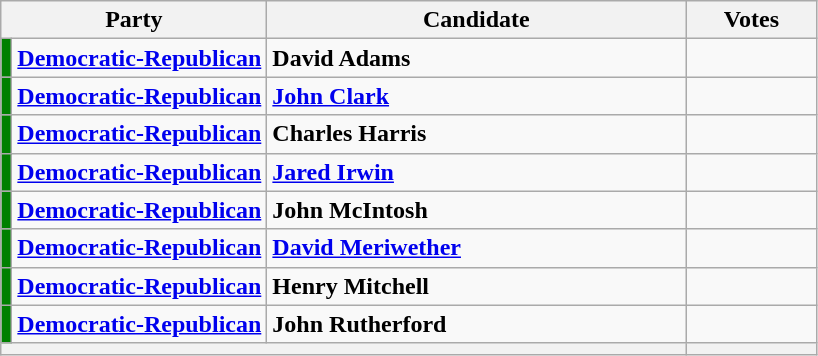<table class=wikitable>
<tr>
<th colspan=2 style="width: 130px">Party</th>
<th style="width: 17em">Candidate</th>
<th style="width: 5em">Votes</th>
</tr>
<tr>
<td style="background-color:#008000"></td>
<td><strong><a href='#'>Democratic-Republican</a></strong></td>
<td><strong>David Adams</strong></td>
<td align=right></td>
</tr>
<tr>
<td style="background-color:#008000"></td>
<td><strong><a href='#'>Democratic-Republican</a></strong></td>
<td><strong><a href='#'>John Clark</a></strong></td>
<td align=right></td>
</tr>
<tr>
<td style="background-color:#008000"></td>
<td><strong><a href='#'>Democratic-Republican</a></strong></td>
<td><strong>Charles Harris</strong></td>
<td align=right></td>
</tr>
<tr>
<td style="background-color:#008000"></td>
<td><strong><a href='#'>Democratic-Republican</a></strong></td>
<td><strong><a href='#'>Jared Irwin</a></strong></td>
<td align=right></td>
</tr>
<tr>
<td style="background-color:#008000"></td>
<td><strong><a href='#'>Democratic-Republican</a></strong></td>
<td><strong>John McIntosh</strong></td>
<td align=right></td>
</tr>
<tr>
<td style="background-color:#008000"></td>
<td><strong><a href='#'>Democratic-Republican</a></strong></td>
<td><strong><a href='#'>David Meriwether</a></strong></td>
<td align=right></td>
</tr>
<tr>
<td style="background-color:#008000"></td>
<td><strong><a href='#'>Democratic-Republican</a></strong></td>
<td><strong>Henry Mitchell</strong></td>
<td align=right></td>
</tr>
<tr>
<td style="background-color:#008000"></td>
<td><strong><a href='#'>Democratic-Republican</a></strong></td>
<td><strong>John Rutherford</strong></td>
<td align=right></td>
</tr>
<tr>
<th align=right colspan=3></th>
<th align=right></th>
</tr>
</table>
